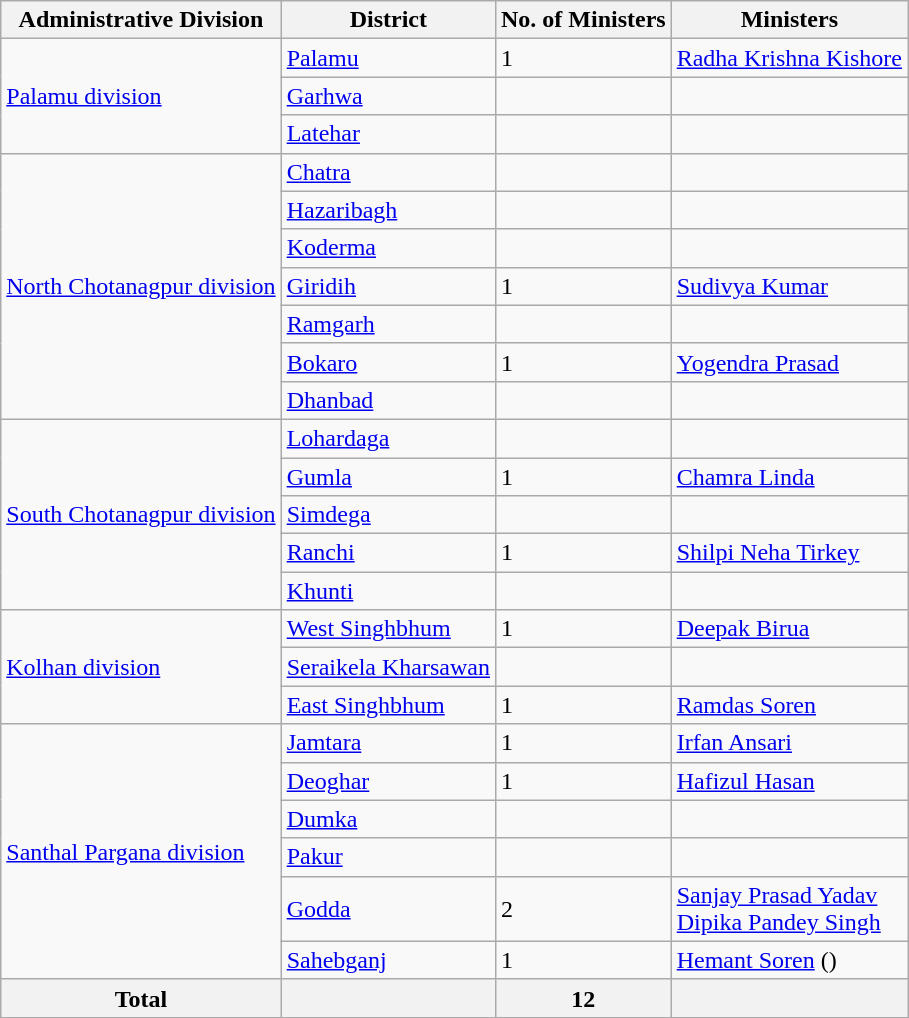<table class="wikitable sortable" border=1>
<tr>
<th>Administrative Division</th>
<th>District</th>
<th>No. of Ministers</th>
<th>Ministers</th>
</tr>
<tr>
<td rowspan=3><a href='#'>Palamu division</a></td>
<td><a href='#'>Palamu</a></td>
<td>1</td>
<td><a href='#'>Radha Krishna Kishore</a></td>
</tr>
<tr>
<td><a href='#'>Garhwa</a></td>
<td></td>
<td></td>
</tr>
<tr>
<td><a href='#'>Latehar</a></td>
<td></td>
<td></td>
</tr>
<tr>
<td rowspan=7><a href='#'>North Chotanagpur division</a></td>
<td><a href='#'>Chatra</a></td>
<td></td>
<td></td>
</tr>
<tr>
<td><a href='#'>Hazaribagh</a></td>
<td></td>
<td></td>
</tr>
<tr>
<td><a href='#'>Koderma</a></td>
<td></td>
<td></td>
</tr>
<tr>
<td><a href='#'>Giridih</a></td>
<td>1</td>
<td><a href='#'>Sudivya Kumar</a></td>
</tr>
<tr>
<td><a href='#'>Ramgarh</a></td>
<td></td>
<td></td>
</tr>
<tr>
<td><a href='#'>Bokaro</a></td>
<td>1</td>
<td><a href='#'>Yogendra Prasad</a></td>
</tr>
<tr>
<td><a href='#'>Dhanbad</a></td>
<td></td>
<td></td>
</tr>
<tr>
<td rowspan=5><a href='#'>South Chotanagpur division</a></td>
<td><a href='#'>Lohardaga</a></td>
<td></td>
<td></td>
</tr>
<tr>
<td><a href='#'>Gumla</a></td>
<td>1</td>
<td><a href='#'>Chamra Linda</a></td>
</tr>
<tr>
<td><a href='#'>Simdega</a></td>
<td></td>
<td></td>
</tr>
<tr>
<td><a href='#'>Ranchi</a></td>
<td>1</td>
<td><a href='#'>Shilpi Neha Tirkey</a></td>
</tr>
<tr>
<td><a href='#'>Khunti</a></td>
<td></td>
<td></td>
</tr>
<tr>
<td rowspan=3><a href='#'>Kolhan division</a></td>
<td><a href='#'>West Singhbhum</a></td>
<td>1</td>
<td><a href='#'>Deepak Birua</a></td>
</tr>
<tr>
<td><a href='#'>Seraikela Kharsawan</a></td>
<td></td>
<td></td>
</tr>
<tr>
<td><a href='#'>East Singhbhum</a></td>
<td>1</td>
<td><a href='#'>Ramdas Soren</a></td>
</tr>
<tr>
<td rowspan=6><a href='#'>Santhal Pargana division</a></td>
<td><a href='#'>Jamtara</a></td>
<td>1</td>
<td><a href='#'>Irfan Ansari</a></td>
</tr>
<tr>
<td><a href='#'>Deoghar</a></td>
<td>1</td>
<td><a href='#'>Hafizul Hasan</a></td>
</tr>
<tr>
<td><a href='#'>Dumka</a></td>
<td></td>
<td></td>
</tr>
<tr>
<td><a href='#'>Pakur</a></td>
<td></td>
<td></td>
</tr>
<tr>
<td><a href='#'>Godda</a></td>
<td>2</td>
<td><a href='#'>Sanjay Prasad Yadav</a><br><a href='#'>Dipika Pandey Singh</a></td>
</tr>
<tr>
<td><a href='#'>Sahebganj</a></td>
<td>1</td>
<td><a href='#'>Hemant Soren</a> ()</td>
</tr>
<tr>
<th>Total</th>
<th></th>
<th>12</th>
<th></th>
</tr>
</table>
